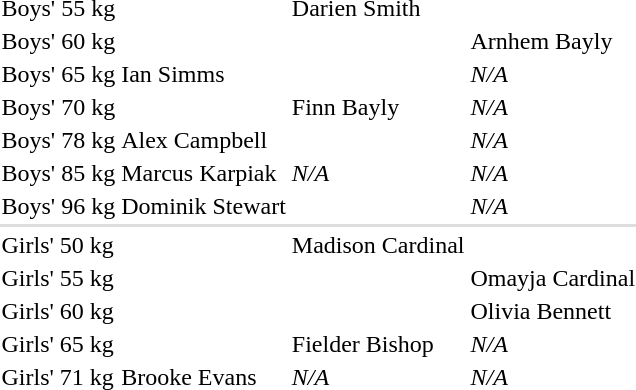<table>
<tr>
<td>Boys' 55 kg</td>
<td></td>
<td>Darien Smith<br></td>
<td></td>
</tr>
<tr>
<td>Boys' 60 kg</td>
<td></td>
<td></td>
<td>Arnhem Bayly<br></td>
</tr>
<tr>
<td>Boys' 65 kg</td>
<td>Ian Simms<br></td>
<td></td>
<td><em>N/A</em></td>
</tr>
<tr>
<td>Boys' 70 kg</td>
<td></td>
<td>Finn Bayly<br></td>
<td><em>N/A</em></td>
</tr>
<tr>
<td>Boys' 78 kg</td>
<td>Alex Campbell<br></td>
<td></td>
<td><em>N/A</em></td>
</tr>
<tr>
<td>Boys' 85 kg</td>
<td>Marcus Karpiak<br></td>
<td><em>N/A</em></td>
<td><em>N/A</em></td>
</tr>
<tr>
<td>Boys' 96 kg</td>
<td>Dominik Stewart<br></td>
<td></td>
<td><em>N/A</em></td>
</tr>
<tr bgcolor=#dddddd>
<td colspan=4></td>
</tr>
<tr>
<td>Girls' 50 kg</td>
<td></td>
<td>Madison Cardinal<br></td>
<td></td>
</tr>
<tr>
<td>Girls' 55 kg</td>
<td></td>
<td></td>
<td>Omayja Cardinal<br></td>
</tr>
<tr>
<td>Girls' 60 kg</td>
<td></td>
<td></td>
<td>Olivia Bennett<br></td>
</tr>
<tr>
<td>Girls' 65 kg</td>
<td></td>
<td>Fielder Bishop<br></td>
<td><em>N/A</em></td>
</tr>
<tr>
<td>Girls' 71 kg</td>
<td>Brooke Evans<br></td>
<td><em>N/A</em></td>
<td><em>N/A</em></td>
</tr>
</table>
